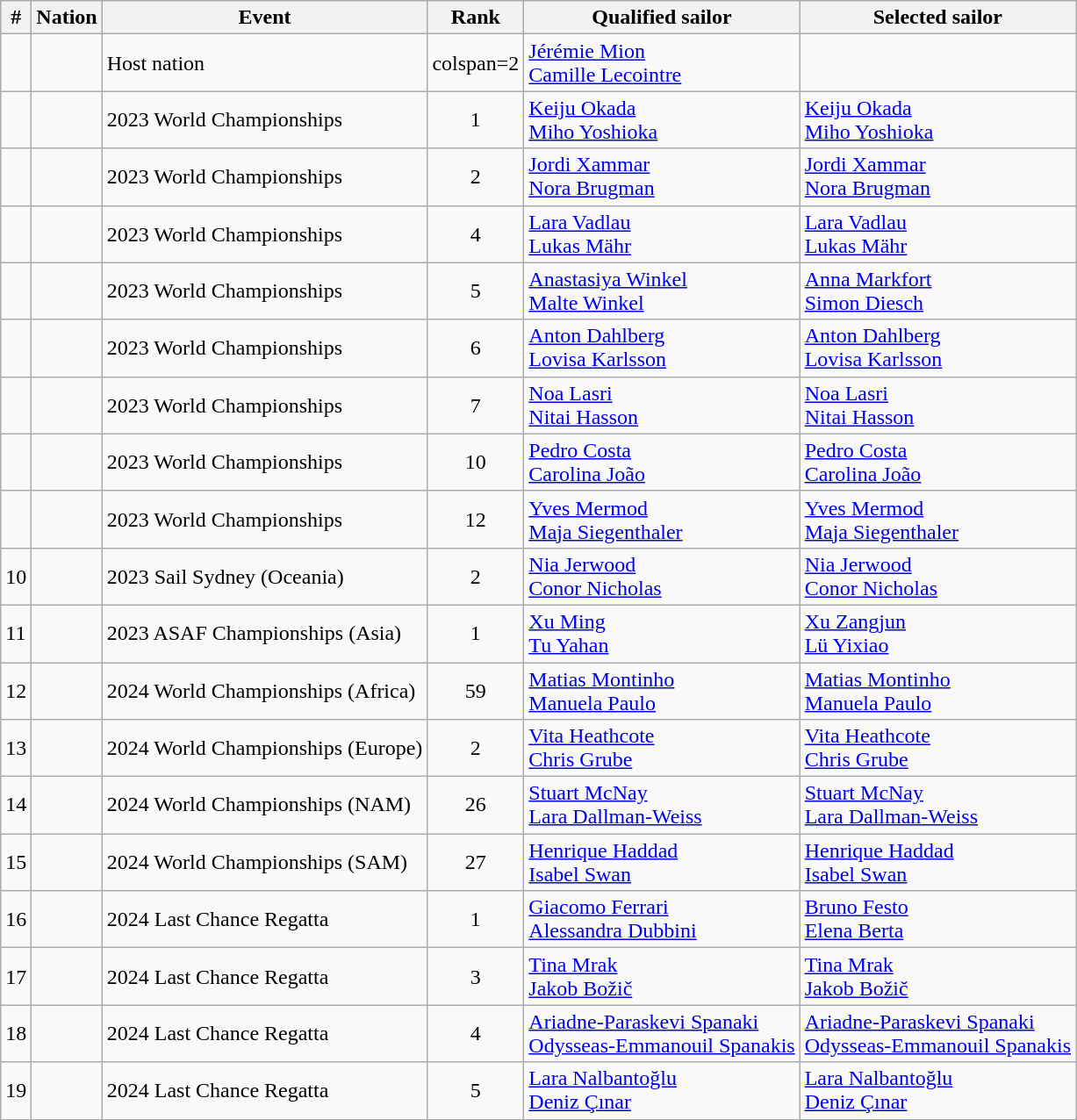<table class="sortable wikitable">
<tr>
<th>#</th>
<th>Nation</th>
<th>Event</th>
<th>Rank</th>
<th>Qualified sailor</th>
<th>Selected sailor</th>
</tr>
<tr>
<td></td>
<td></td>
<td>Host nation</td>
<td>colspan=2 </td>
<td><a href='#'>Jérémie Mion</a><br><a href='#'>Camille Lecointre</a></td>
</tr>
<tr>
<td></td>
<td></td>
<td>2023 World Championships</td>
<td align=center>1</td>
<td><a href='#'>Keiju Okada</a><br><a href='#'>Miho Yoshioka</a></td>
<td><a href='#'>Keiju Okada</a><br><a href='#'>Miho Yoshioka</a></td>
</tr>
<tr>
<td></td>
<td></td>
<td>2023 World Championships</td>
<td align=center>2</td>
<td><a href='#'>Jordi Xammar</a><br><a href='#'>Nora Brugman</a></td>
<td><a href='#'>Jordi Xammar</a><br><a href='#'>Nora Brugman</a></td>
</tr>
<tr>
<td></td>
<td></td>
<td>2023 World Championships</td>
<td align=center>4</td>
<td><a href='#'>Lara Vadlau</a><br><a href='#'>Lukas Mähr</a></td>
<td><a href='#'>Lara Vadlau</a><br><a href='#'>Lukas Mähr</a></td>
</tr>
<tr>
<td></td>
<td></td>
<td>2023 World Championships</td>
<td align=center>5</td>
<td><a href='#'>Anastasiya Winkel</a><br><a href='#'>Malte Winkel</a></td>
<td><a href='#'>Anna Markfort</a><br><a href='#'>Simon Diesch</a></td>
</tr>
<tr>
<td></td>
<td></td>
<td>2023 World Championships</td>
<td align=center>6</td>
<td><a href='#'>Anton Dahlberg</a><br><a href='#'>Lovisa Karlsson</a></td>
<td><a href='#'>Anton Dahlberg</a><br><a href='#'>Lovisa Karlsson</a></td>
</tr>
<tr>
<td></td>
<td></td>
<td>2023 World Championships</td>
<td align=center>7</td>
<td><a href='#'>Noa Lasri</a><br><a href='#'>Nitai Hasson</a></td>
<td><a href='#'>Noa Lasri</a><br><a href='#'>Nitai Hasson</a></td>
</tr>
<tr>
<td></td>
<td></td>
<td>2023 World Championships</td>
<td align=center>10</td>
<td><a href='#'>Pedro Costa</a><br><a href='#'>Carolina João</a></td>
<td><a href='#'>Pedro Costa</a><br><a href='#'>Carolina João</a></td>
</tr>
<tr>
<td></td>
<td></td>
<td>2023 World Championships</td>
<td align=center>12</td>
<td><a href='#'>Yves Mermod</a><br><a href='#'>Maja Siegenthaler</a></td>
<td><a href='#'>Yves Mermod</a><br><a href='#'>Maja Siegenthaler</a></td>
</tr>
<tr>
<td>10</td>
<td></td>
<td>2023 Sail Sydney (Oceania)</td>
<td align=center>2</td>
<td><a href='#'>Nia Jerwood</a><br><a href='#'>Conor Nicholas</a></td>
<td><a href='#'>Nia Jerwood</a><br><a href='#'>Conor Nicholas</a></td>
</tr>
<tr>
<td>11</td>
<td></td>
<td>2023 ASAF Championships (Asia)</td>
<td align=center>1</td>
<td><a href='#'>Xu Ming</a><br><a href='#'>Tu Yahan</a></td>
<td><a href='#'>Xu Zangjun</a><br><a href='#'>Lü Yixiao</a></td>
</tr>
<tr>
<td>12</td>
<td></td>
<td>2024 World Championships (Africa)</td>
<td align=center>59</td>
<td><a href='#'>Matias Montinho</a><br><a href='#'>Manuela Paulo</a></td>
<td><a href='#'>Matias Montinho</a><br><a href='#'>Manuela Paulo</a></td>
</tr>
<tr>
<td>13</td>
<td></td>
<td>2024 World Championships (Europe)</td>
<td align=center>2</td>
<td><a href='#'>Vita Heathcote</a><br><a href='#'>Chris Grube</a></td>
<td><a href='#'>Vita Heathcote</a><br><a href='#'>Chris Grube</a></td>
</tr>
<tr>
<td>14</td>
<td></td>
<td>2024 World Championships (NAM)</td>
<td align=center>26</td>
<td><a href='#'>Stuart McNay</a><br><a href='#'>Lara Dallman-Weiss</a></td>
<td><a href='#'>Stuart McNay</a><br><a href='#'>Lara Dallman-Weiss</a></td>
</tr>
<tr>
<td>15</td>
<td></td>
<td>2024 World Championships (SAM)</td>
<td align=center>27</td>
<td><a href='#'>Henrique Haddad</a><br><a href='#'>Isabel Swan</a></td>
<td><a href='#'>Henrique Haddad</a><br><a href='#'>Isabel Swan</a></td>
</tr>
<tr>
<td>16</td>
<td></td>
<td>2024 Last Chance Regatta</td>
<td align=center>1</td>
<td><a href='#'>Giacomo Ferrari</a><br><a href='#'>Alessandra Dubbini</a></td>
<td><a href='#'>Bruno Festo</a><br><a href='#'>Elena Berta</a></td>
</tr>
<tr>
<td>17</td>
<td></td>
<td>2024 Last Chance Regatta</td>
<td align=center>3</td>
<td><a href='#'>Tina Mrak</a><br><a href='#'>Jakob Božič</a></td>
<td><a href='#'>Tina Mrak</a><br><a href='#'>Jakob Božič</a></td>
</tr>
<tr>
<td>18</td>
<td></td>
<td>2024 Last Chance Regatta</td>
<td align=center>4</td>
<td><a href='#'>Ariadne-Paraskevi Spanaki</a><br><a href='#'>Odysseas-Emmanouil Spanakis</a></td>
<td><a href='#'>Ariadne-Paraskevi Spanaki</a><br><a href='#'>Odysseas-Emmanouil Spanakis</a></td>
</tr>
<tr>
<td>19</td>
<td></td>
<td>2024 Last Chance Regatta</td>
<td align=center>5</td>
<td><a href='#'>Lara Nalbantoğlu</a><br><a href='#'>Deniz Çınar</a></td>
<td><a href='#'>Lara Nalbantoğlu</a><br><a href='#'>Deniz Çınar</a></td>
</tr>
</table>
